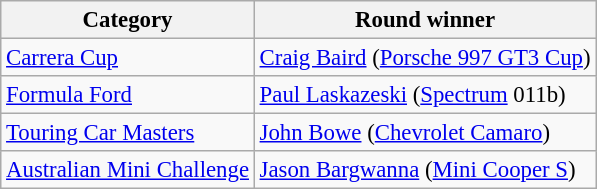<table class="wikitable" style="font-size: 95%;">
<tr>
<th>Category</th>
<th>Round winner</th>
</tr>
<tr>
<td><a href='#'>Carrera Cup</a></td>
<td><a href='#'>Craig Baird</a> (<a href='#'>Porsche 997 GT3 Cup</a>)</td>
</tr>
<tr>
<td><a href='#'>Formula Ford</a></td>
<td><a href='#'>Paul Laskazeski</a> (<a href='#'>Spectrum</a> 011b)</td>
</tr>
<tr>
<td><a href='#'>Touring Car Masters</a></td>
<td><a href='#'>John Bowe</a> (<a href='#'>Chevrolet Camaro</a>)</td>
</tr>
<tr>
<td><a href='#'>Australian Mini Challenge</a></td>
<td><a href='#'>Jason Bargwanna</a> (<a href='#'>Mini Cooper S</a>)</td>
</tr>
</table>
